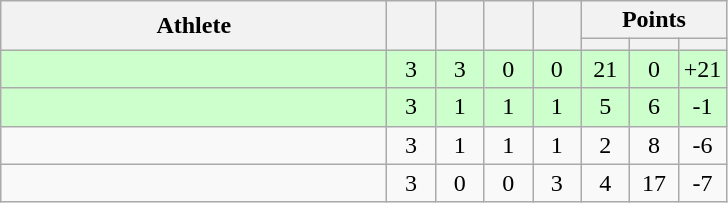<table class="wikitable" style="text-align: center; font-size:100% ">
<tr>
<th rowspan=2 width=250>Athlete</th>
<th rowspan=2 width=25></th>
<th rowspan=2 width=25></th>
<th rowspan=2 width=25></th>
<th rowspan=2 width=25></th>
<th colspan=3>Points</th>
</tr>
<tr>
<th width=25></th>
<th width=25></th>
<th width=25></th>
</tr>
<tr bgcolor="ccffcc">
<td align=left></td>
<td>3</td>
<td>3</td>
<td>0</td>
<td>0</td>
<td>21</td>
<td>0</td>
<td>+21</td>
</tr>
<tr bgcolor="ccffcc">
<td align=left></td>
<td>3</td>
<td>1</td>
<td>1</td>
<td>1</td>
<td>5</td>
<td>6</td>
<td>-1</td>
</tr>
<tr>
<td align=left></td>
<td>3</td>
<td>1</td>
<td>1</td>
<td>1</td>
<td>2</td>
<td>8</td>
<td>-6</td>
</tr>
<tr>
<td align=left></td>
<td>3</td>
<td>0</td>
<td>0</td>
<td>3</td>
<td>4</td>
<td>17</td>
<td>-7</td>
</tr>
</table>
